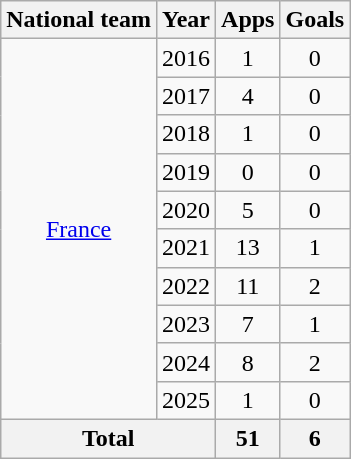<table class="wikitable" style="text-align: center;">
<tr>
<th>National team</th>
<th>Year</th>
<th>Apps</th>
<th>Goals</th>
</tr>
<tr>
<td rowspan="10"><a href='#'>France</a></td>
<td>2016</td>
<td>1</td>
<td>0</td>
</tr>
<tr>
<td>2017</td>
<td>4</td>
<td>0</td>
</tr>
<tr>
<td>2018</td>
<td>1</td>
<td>0</td>
</tr>
<tr>
<td>2019</td>
<td>0</td>
<td>0</td>
</tr>
<tr>
<td>2020</td>
<td>5</td>
<td>0</td>
</tr>
<tr>
<td>2021</td>
<td>13</td>
<td>1</td>
</tr>
<tr>
<td>2022</td>
<td>11</td>
<td>2</td>
</tr>
<tr>
<td>2023</td>
<td>7</td>
<td>1</td>
</tr>
<tr>
<td>2024</td>
<td>8</td>
<td>2</td>
</tr>
<tr>
<td>2025</td>
<td>1</td>
<td>0</td>
</tr>
<tr>
<th colspan="2">Total</th>
<th>51</th>
<th>6</th>
</tr>
</table>
